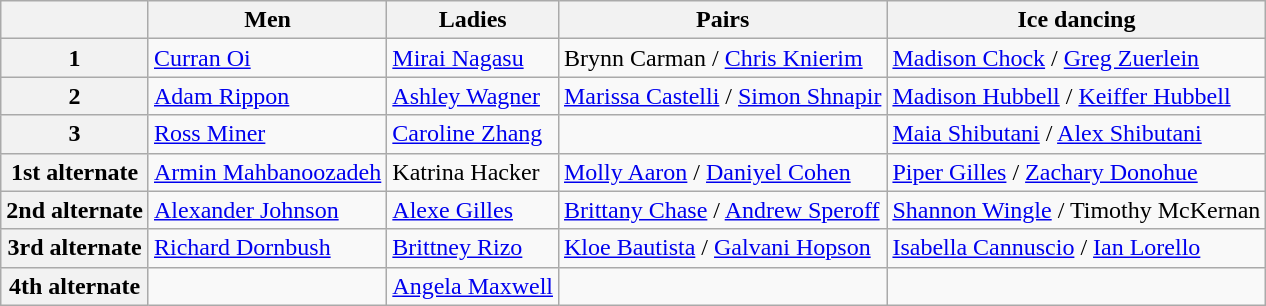<table class="wikitable">
<tr>
<th></th>
<th>Men</th>
<th>Ladies</th>
<th>Pairs</th>
<th>Ice dancing</th>
</tr>
<tr>
<th>1</th>
<td><a href='#'>Curran Oi</a></td>
<td><a href='#'>Mirai Nagasu</a></td>
<td>Brynn Carman / <a href='#'>Chris Knierim</a></td>
<td><a href='#'>Madison Chock</a> / <a href='#'>Greg Zuerlein</a></td>
</tr>
<tr>
<th>2</th>
<td><a href='#'>Adam Rippon</a></td>
<td><a href='#'>Ashley Wagner</a></td>
<td><a href='#'>Marissa Castelli</a> / <a href='#'>Simon Shnapir</a></td>
<td><a href='#'>Madison Hubbell</a> / <a href='#'>Keiffer Hubbell</a></td>
</tr>
<tr>
<th>3</th>
<td><a href='#'>Ross Miner</a></td>
<td><a href='#'>Caroline Zhang</a></td>
<td></td>
<td><a href='#'>Maia Shibutani</a> / <a href='#'>Alex Shibutani</a></td>
</tr>
<tr>
<th>1st alternate</th>
<td><a href='#'>Armin Mahbanoozadeh</a></td>
<td>Katrina Hacker</td>
<td><a href='#'>Molly Aaron</a> / <a href='#'>Daniyel Cohen</a></td>
<td><a href='#'>Piper Gilles</a> / <a href='#'>Zachary Donohue</a></td>
</tr>
<tr>
<th>2nd alternate</th>
<td><a href='#'>Alexander Johnson</a></td>
<td><a href='#'>Alexe Gilles</a></td>
<td><a href='#'>Brittany Chase</a> / <a href='#'>Andrew Speroff</a></td>
<td><a href='#'>Shannon Wingle</a> / Timothy McKernan</td>
</tr>
<tr>
<th>3rd alternate</th>
<td><a href='#'>Richard Dornbush</a></td>
<td><a href='#'>Brittney Rizo</a></td>
<td><a href='#'>Kloe Bautista</a> / <a href='#'>Galvani Hopson</a></td>
<td><a href='#'>Isabella Cannuscio</a> / <a href='#'>Ian Lorello</a></td>
</tr>
<tr>
<th>4th alternate</th>
<td></td>
<td><a href='#'>Angela Maxwell</a></td>
<td></td>
<td></td>
</tr>
</table>
